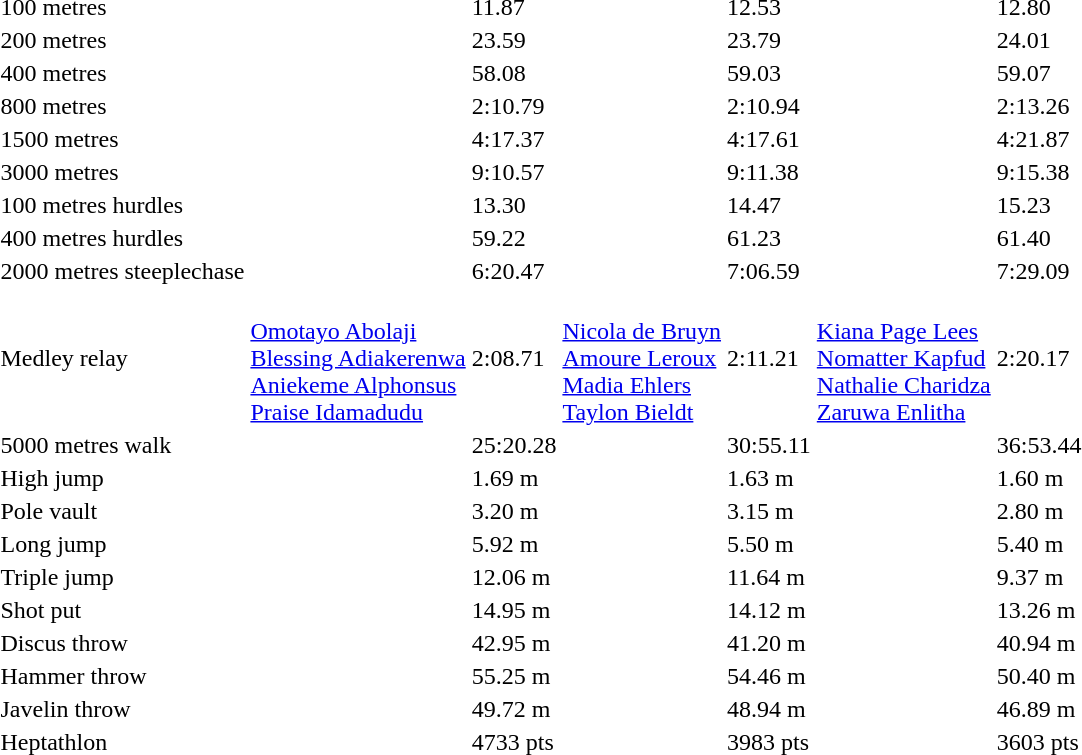<table>
<tr>
<td>100 metres</td>
<td></td>
<td>11.87</td>
<td></td>
<td>12.53</td>
<td></td>
<td>12.80</td>
</tr>
<tr>
<td>200 metres</td>
<td></td>
<td>23.59</td>
<td></td>
<td>23.79</td>
<td></td>
<td>24.01</td>
</tr>
<tr>
<td>400 metres</td>
<td></td>
<td>58.08</td>
<td></td>
<td>59.03</td>
<td></td>
<td>59.07</td>
</tr>
<tr>
<td>800 metres</td>
<td></td>
<td>2:10.79</td>
<td></td>
<td>2:10.94</td>
<td></td>
<td>2:13.26</td>
</tr>
<tr>
<td>1500 metres</td>
<td></td>
<td>4:17.37</td>
<td></td>
<td>4:17.61</td>
<td></td>
<td>4:21.87</td>
</tr>
<tr>
<td>3000 metres</td>
<td></td>
<td>9:10.57 </td>
<td></td>
<td>9:11.38</td>
<td></td>
<td>9:15.38</td>
</tr>
<tr>
<td>100 metres hurdles</td>
<td></td>
<td>13.30</td>
<td></td>
<td>14.47</td>
<td></td>
<td>15.23</td>
</tr>
<tr>
<td>400 metres hurdles</td>
<td></td>
<td>59.22</td>
<td></td>
<td>61.23</td>
<td></td>
<td>61.40</td>
</tr>
<tr>
<td>2000 metres steeplechase</td>
<td></td>
<td>6:20.47</td>
<td></td>
<td>7:06.59</td>
<td></td>
<td>7:29.09</td>
</tr>
<tr>
<td>Medley relay</td>
<td><br><a href='#'>Omotayo Abolaji</a><br><a href='#'>Blessing Adiakerenwa</a><br><a href='#'>Aniekeme Alphonsus</a><br><a href='#'>Praise Idamadudu</a></td>
<td>2:08.71</td>
<td><br><a href='#'>Nicola de Bruyn</a><br><a href='#'>Amoure Leroux</a><br><a href='#'>Madia Ehlers</a><br><a href='#'>Taylon Bieldt</a></td>
<td>2:11.21</td>
<td><br><a href='#'>Kiana Page Lees</a><br><a href='#'>Nomatter Kapfud</a><br><a href='#'>Nathalie Charidza</a><br><a href='#'>Zaruwa Enlitha</a></td>
<td>2:20.17</td>
</tr>
<tr>
<td>5000 metres walk</td>
<td></td>
<td>25:20.28</td>
<td></td>
<td>30:55.11</td>
<td></td>
<td>36:53.44</td>
</tr>
<tr>
<td>High jump</td>
<td></td>
<td>1.69 m</td>
<td></td>
<td>1.63 m</td>
<td></td>
<td>1.60 m</td>
</tr>
<tr>
<td>Pole vault</td>
<td></td>
<td>3.20 m</td>
<td></td>
<td>3.15 m</td>
<td></td>
<td>2.80 m</td>
</tr>
<tr>
<td>Long jump</td>
<td></td>
<td>5.92 m</td>
<td></td>
<td>5.50 m</td>
<td></td>
<td>5.40 m</td>
</tr>
<tr>
<td>Triple jump</td>
<td></td>
<td>12.06 m</td>
<td></td>
<td>11.64 m</td>
<td></td>
<td>9.37 m</td>
</tr>
<tr>
<td>Shot put</td>
<td></td>
<td>14.95 m</td>
<td></td>
<td>14.12 m</td>
<td></td>
<td>13.26 m</td>
</tr>
<tr>
<td>Discus throw</td>
<td></td>
<td>42.95 m</td>
<td></td>
<td>41.20 m</td>
<td></td>
<td>40.94 m</td>
</tr>
<tr>
<td>Hammer throw</td>
<td></td>
<td>55.25 m</td>
<td></td>
<td>54.46 m</td>
<td></td>
<td>50.40 m</td>
</tr>
<tr>
<td>Javelin throw</td>
<td></td>
<td>49.72 m</td>
<td></td>
<td>48.94 m</td>
<td></td>
<td>46.89 m</td>
</tr>
<tr>
<td>Heptathlon</td>
<td></td>
<td>4733 pts</td>
<td></td>
<td>3983 pts</td>
<td></td>
<td>3603 pts</td>
</tr>
</table>
